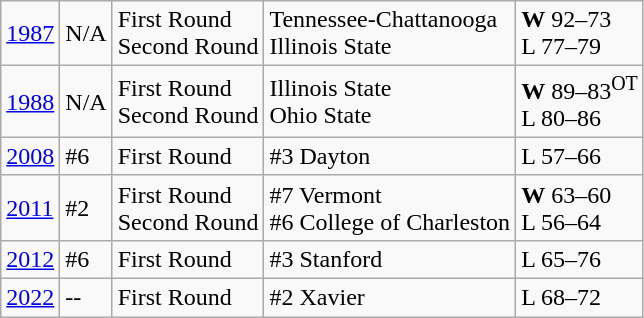<table class="wikitable">
<tr>
<td><a href='#'>1987</a></td>
<td>N/A</td>
<td>First Round<br>Second Round</td>
<td>Tennessee-Chattanooga<br>Illinois State</td>
<td><strong>W</strong> 92–73<br>L 77–79</td>
</tr>
<tr>
<td><a href='#'>1988</a></td>
<td>N/A</td>
<td>First Round<br>Second Round</td>
<td>Illinois State<br>Ohio State</td>
<td><strong>W</strong> 89–83<sup>OT</sup><br> L 80–86</td>
</tr>
<tr>
<td><a href='#'>2008</a></td>
<td>#6</td>
<td>First Round</td>
<td>#3 Dayton</td>
<td>L 57–66</td>
</tr>
<tr>
<td><a href='#'>2011</a></td>
<td>#2</td>
<td>First Round<br>Second Round</td>
<td>#7 Vermont<br>#6 College of Charleston</td>
<td><strong>W</strong> 63–60<br>L 56–64</td>
</tr>
<tr>
<td><a href='#'>2012</a></td>
<td>#6</td>
<td>First Round</td>
<td>#3 Stanford</td>
<td>L 65–76</td>
</tr>
<tr>
<td><a href='#'>2022</a></td>
<td>--</td>
<td>First Round</td>
<td>#2 Xavier</td>
<td>L 68–72</td>
</tr>
</table>
